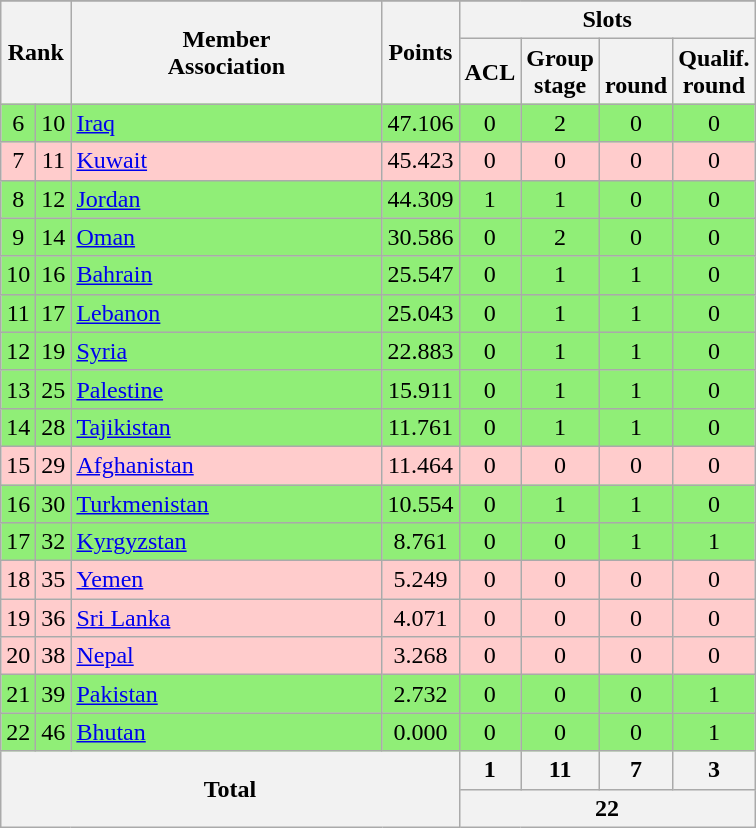<table class="wikitable" style="text-align:center">
<tr>
</tr>
<tr>
<th colspan=2 rowspan=2>Rank</th>
<th rowspan=2 width=200>Member<br>Association</th>
<th rowspan=2>Points</th>
<th colspan=4>Slots</th>
</tr>
<tr>
<th>ACL<br></th>
<th>Group<br>stage</th>
<th><br>round</th>
<th>Qualif.<br>round</th>
</tr>
<tr bgcolor=#90ee77>
<td>6</td>
<td>10</td>
<td align=left> <a href='#'>Iraq</a></td>
<td>47.106</td>
<td>0</td>
<td>2</td>
<td>0</td>
<td>0</td>
</tr>
<tr bgcolor=#ffcccc>
<td>7</td>
<td>11</td>
<td align=left> <a href='#'>Kuwait</a></td>
<td>45.423</td>
<td>0</td>
<td>0</td>
<td>0</td>
<td>0</td>
</tr>
<tr bgcolor=#90ee77>
<td>8</td>
<td>12</td>
<td align=left> <a href='#'>Jordan</a></td>
<td>44.309</td>
<td>1</td>
<td>1</td>
<td>0</td>
<td>0</td>
</tr>
<tr bgcolor=#90ee77>
<td>9</td>
<td>14</td>
<td align=left> <a href='#'>Oman</a></td>
<td>30.586</td>
<td>0</td>
<td>2</td>
<td>0</td>
<td>0</td>
</tr>
<tr bgcolor=#90ee77>
<td>10</td>
<td>16</td>
<td align=left> <a href='#'>Bahrain</a></td>
<td>25.547</td>
<td>0</td>
<td>1</td>
<td>1</td>
<td>0</td>
</tr>
<tr bgcolor=#90ee77>
<td>11</td>
<td>17</td>
<td align=left> <a href='#'>Lebanon</a></td>
<td>25.043</td>
<td>0</td>
<td>1</td>
<td>1</td>
<td>0</td>
</tr>
<tr bgcolor=#90ee77>
<td>12</td>
<td>19</td>
<td align=left> <a href='#'>Syria</a></td>
<td>22.883</td>
<td>0</td>
<td>1</td>
<td>1</td>
<td>0</td>
</tr>
<tr bgcolor=#90ee77>
<td>13</td>
<td>25</td>
<td align=left> <a href='#'>Palestine</a></td>
<td>15.911</td>
<td>0</td>
<td>1</td>
<td>1</td>
<td>0</td>
</tr>
<tr bgcolor=#90ee77>
<td>14</td>
<td>28</td>
<td align=left> <a href='#'>Tajikistan</a></td>
<td>11.761</td>
<td>0</td>
<td>1</td>
<td>1</td>
<td>0</td>
</tr>
<tr bgcolor=#ffcccc>
<td>15</td>
<td>29</td>
<td align=left> <a href='#'>Afghanistan</a></td>
<td>11.464</td>
<td>0</td>
<td>0</td>
<td>0</td>
<td>0</td>
</tr>
<tr bgcolor=#90ee77>
<td>16</td>
<td>30</td>
<td align=left> <a href='#'>Turkmenistan</a></td>
<td>10.554</td>
<td>0</td>
<td>1</td>
<td>1</td>
<td>0</td>
</tr>
<tr bgcolor=#90ee77>
<td>17</td>
<td>32</td>
<td align=left> <a href='#'>Kyrgyzstan</a></td>
<td>8.761</td>
<td>0</td>
<td>0</td>
<td>1</td>
<td>1</td>
</tr>
<tr bgcolor=#ffcccc>
<td>18</td>
<td>35</td>
<td align=left> <a href='#'>Yemen</a></td>
<td>5.249</td>
<td>0</td>
<td>0</td>
<td>0</td>
<td>0</td>
</tr>
<tr bgcolor=#ffcccc>
<td>19</td>
<td>36</td>
<td align=left> <a href='#'>Sri Lanka</a></td>
<td>4.071</td>
<td>0</td>
<td>0</td>
<td>0</td>
<td>0</td>
</tr>
<tr bgcolor=#ffcccc>
<td>20</td>
<td>38</td>
<td align=left> <a href='#'>Nepal</a></td>
<td>3.268</td>
<td>0</td>
<td>0</td>
<td>0</td>
<td>0</td>
</tr>
<tr bgcolor=#90ee77>
<td>21</td>
<td>39</td>
<td align=left> <a href='#'>Pakistan</a></td>
<td>2.732</td>
<td>0</td>
<td>0</td>
<td>0</td>
<td>1</td>
</tr>
<tr bgcolor=#90ee77>
<td>22</td>
<td>46</td>
<td align=left> <a href='#'>Bhutan</a></td>
<td>0.000</td>
<td>0</td>
<td>0</td>
<td>0</td>
<td>1</td>
</tr>
<tr>
<th colspan=4 rowspan=2>Total</th>
<th>1</th>
<th>11</th>
<th>7</th>
<th>3</th>
</tr>
<tr>
<th colspan=4>22</th>
</tr>
</table>
